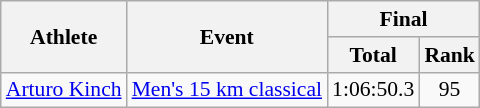<table class="wikitable" style="font-size:90%">
<tr>
<th rowspan="2">Athlete</th>
<th rowspan="2">Event</th>
<th colspan="2">Final</th>
</tr>
<tr>
<th>Total</th>
<th>Rank</th>
</tr>
<tr>
<td><a href='#'>Arturo Kinch</a></td>
<td><a href='#'>Men's 15 km classical</a></td>
<td align="center">1:06:50.3</td>
<td align="center">95</td>
</tr>
</table>
